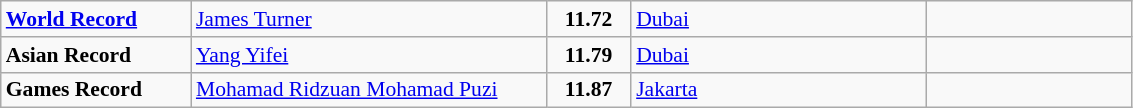<table class="nowrap wikitable" style="font-size:90%">
<tr>
<td width="120"><strong><a href='#'>World Record</a></strong></td>
<td width="230"> <a href='#'>James Turner</a></td>
<td align="center" width="50"><strong>11.72</strong></td>
<td width="190"> <a href='#'>Dubai</a></td>
<td align="right" width="130"></td>
</tr>
<tr>
<td><strong>Asian Record</strong></td>
<td> <a href='#'>Yang Yifei</a></td>
<td align="center"><strong>11.79</strong></td>
<td> <a href='#'>Dubai</a></td>
<td align="right"></td>
</tr>
<tr>
<td><strong>Games Record</strong></td>
<td> <a href='#'>Mohamad Ridzuan Mohamad Puzi</a></td>
<td align="center"><strong>11.87</strong></td>
<td> <a href='#'>Jakarta</a></td>
<td align="right"></td>
</tr>
</table>
